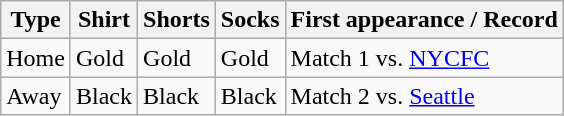<table class="wikitable">
<tr>
<th>Type</th>
<th>Shirt</th>
<th>Shorts</th>
<th>Socks</th>
<th>First appearance / Record</th>
</tr>
<tr>
<td>Home</td>
<td>Gold</td>
<td>Gold</td>
<td>Gold</td>
<td>Match 1 vs. <a href='#'>NYCFC</a></td>
</tr>
<tr>
<td>Away</td>
<td>Black</td>
<td>Black</td>
<td>Black</td>
<td>Match 2 vs. <a href='#'>Seattle</a></td>
</tr>
</table>
